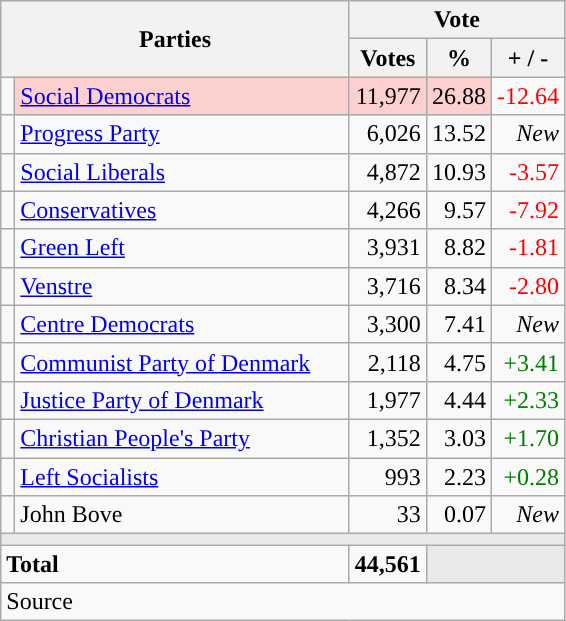<table class="wikitable" style="text-align:right;">
<tr>
<th style="text-align:centre;" rowspan="2" colspan="2" width="225">Parties</th>
<th colspan="3">Vote</th>
</tr>
<tr>
<th width="15">Votes</th>
<th width="15">%</th>
<th width="15">+ / -</th>
</tr>
<tr>
<td width="2" style="color:inherit;background:"></td>
<td bgcolor=#fbd0ce  align="left"><a href='#'>Social Democrats</a></td>
<td bgcolor=#fbd0ce>11,977</td>
<td bgcolor=#fbd0ce>26.88</td>
<td style=color:red;>-12.64</td>
</tr>
<tr>
<td width="2" style="color:inherit;background:"></td>
<td align="left"><a href='#'>Progress Party</a></td>
<td>6,026</td>
<td>13.52</td>
<td><em>New</em></td>
</tr>
<tr>
<td width="2" style="color:inherit;background:"></td>
<td align="left"><a href='#'>Social Liberals</a></td>
<td>4,872</td>
<td>10.93</td>
<td style=color:red;>-3.57</td>
</tr>
<tr>
<td width="2" style="color:inherit;background:"></td>
<td align="left"><a href='#'>Conservatives</a></td>
<td>4,266</td>
<td>9.57</td>
<td style=color:red;>-7.92</td>
</tr>
<tr>
<td width="2" style="color:inherit;background:"></td>
<td align="left"><a href='#'>Green Left</a></td>
<td>3,931</td>
<td>8.82</td>
<td style=color:red;>-1.81</td>
</tr>
<tr>
<td width="2" style="color:inherit;background:"></td>
<td align="left"><a href='#'>Venstre</a></td>
<td>3,716</td>
<td>8.34</td>
<td style=color:red;>-2.80</td>
</tr>
<tr>
<td width="2" style="color:inherit;background:"></td>
<td align="left"><a href='#'>Centre Democrats</a></td>
<td>3,300</td>
<td>7.41</td>
<td><em>New</em></td>
</tr>
<tr>
<td width="2" style="color:inherit;background:"></td>
<td align="left"><a href='#'>Communist Party of Denmark</a></td>
<td>2,118</td>
<td>4.75</td>
<td style=color:green;>+3.41</td>
</tr>
<tr>
<td width="2" style="color:inherit;background:"></td>
<td align="left"><a href='#'>Justice Party of Denmark</a></td>
<td>1,977</td>
<td>4.44</td>
<td style=color:green;>+2.33</td>
</tr>
<tr>
<td width="2" style="color:inherit;background:"></td>
<td align="left"><a href='#'>Christian People's Party</a></td>
<td>1,352</td>
<td>3.03</td>
<td style=color:green;>+1.70</td>
</tr>
<tr>
<td width="2" style="color:inherit;background:"></td>
<td align="left"><a href='#'>Left Socialists</a></td>
<td>993</td>
<td>2.23</td>
<td style=color:green;>+0.28</td>
</tr>
<tr>
<td width="2" style="color:inherit;background:"></td>
<td align="left">John Bove</td>
<td>33</td>
<td>0.07</td>
<td><em>New</em></td>
</tr>
<tr>
<td colspan="7" bgcolor="#E9E9E9"></td>
</tr>
<tr>
<td align="left" colspan="2"><strong>Total</strong></td>
<td><strong>44,561</strong></td>
<td bgcolor="#E9E9E9" colspan="2"></td>
</tr>
<tr>
<td align="left" colspan="6">Source</td>
</tr>
</table>
